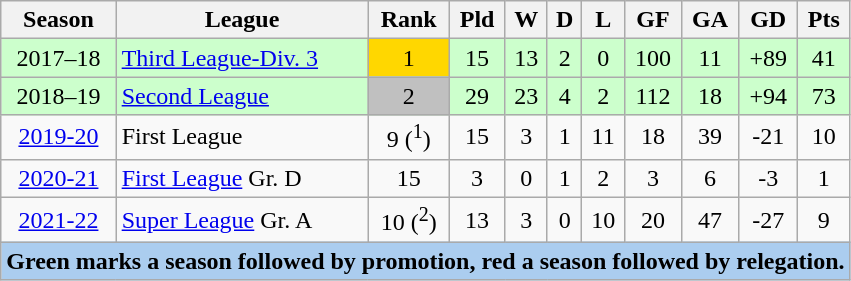<table class="wikitable">
<tr>
<th>Season</th>
<th>League</th>
<th>Rank</th>
<th>Pld</th>
<th>W</th>
<th>D</th>
<th>L</th>
<th>GF</th>
<th>GA</th>
<th>GD</th>
<th>Pts</th>
</tr>
<tr align=center bgcolor=#cfc>
<td>2017–18</td>
<td align=left><a href='#'>Third League-Div. 3</a></td>
<td bgcolor=gold>1</td>
<td>15</td>
<td>13</td>
<td>2</td>
<td>0</td>
<td>100</td>
<td>11</td>
<td>+89</td>
<td>41</td>
</tr>
<tr align=center bgcolor=#cfc>
<td>2018–19</td>
<td align=left><a href='#'>Second League</a></td>
<td bgcolor=silver>2</td>
<td>29</td>
<td>23</td>
<td>4</td>
<td>2</td>
<td>112</td>
<td>18</td>
<td>+94</td>
<td>73</td>
</tr>
<tr align=center>
<td><a href='#'>2019-20</a></td>
<td align=left>First League</td>
<td>9 (<sup>1</sup>)</td>
<td>15</td>
<td>3</td>
<td>1</td>
<td>11</td>
<td>18</td>
<td>39</td>
<td>-21</td>
<td>10</td>
</tr>
<tr align=center>
<td><a href='#'>2020-21</a></td>
<td align=left><a href='#'>First League</a> Gr. D</td>
<td>15</td>
<td>3</td>
<td>0</td>
<td>1</td>
<td>2</td>
<td>3</td>
<td>6</td>
<td>-3</td>
<td>1</td>
</tr>
<tr align=center>
<td><a href='#'>2021-22</a></td>
<td align=left><a href='#'>Super League</a> Gr. A</td>
<td>10 (<sup>2</sup>)</td>
<td>13</td>
<td>3</td>
<td>0</td>
<td>10</td>
<td>20</td>
<td>47</td>
<td>-27</td>
<td>9</td>
</tr>
<tr bgcolor=#abcdef>
<td colspan=11 align=center><strong>Green marks a season followed by promotion, red a season followed by relegation.</strong></td>
</tr>
</table>
